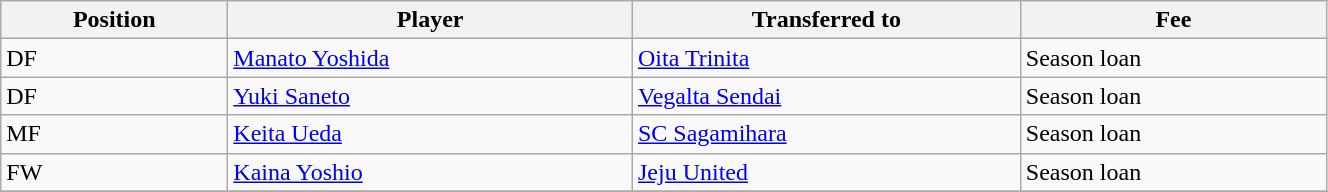<table class="wikitable sortable" style="width:70%; text-align:center; font-size:100%; text-align:left;">
<tr>
<th>Position</th>
<th>Player</th>
<th>Transferred to</th>
<th>Fee</th>
</tr>
<tr>
<td>DF</td>
<td> <a href='#'>Manato Yoshida</a></td>
<td> <a href='#'>Oita Trinita</a></td>
<td>Season loan </td>
</tr>
<tr>
<td>DF</td>
<td> <a href='#'>Yuki Saneto</a></td>
<td> <a href='#'>Vegalta Sendai</a></td>
<td>Season loan </td>
</tr>
<tr>
<td>MF</td>
<td> <a href='#'>Keita Ueda</a></td>
<td> <a href='#'>SC Sagamihara</a></td>
<td>Season loan </td>
</tr>
<tr>
<td>FW</td>
<td> <a href='#'>Kaina Yoshio</a></td>
<td> <a href='#'>Jeju United</a></td>
<td>Season loan </td>
</tr>
<tr>
</tr>
</table>
